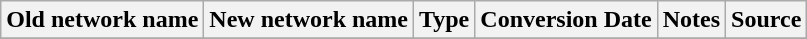<table class="wikitable">
<tr>
<th>Old network name</th>
<th>New network name</th>
<th>Type</th>
<th>Conversion Date</th>
<th>Notes</th>
<th>Source</th>
</tr>
<tr>
</tr>
</table>
